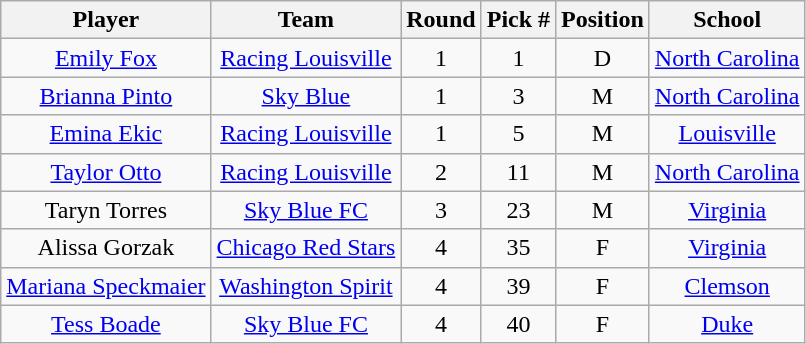<table class="wikitable sortable" style="text-align: center;">
<tr>
<th>Player</th>
<th>Team</th>
<th>Round</th>
<th>Pick #</th>
<th>Position</th>
<th>School</th>
</tr>
<tr>
<td><a href='#'>Emily Fox</a></td>
<td><a href='#'>Racing Louisville</a></td>
<td>1</td>
<td>1</td>
<td>D</td>
<td><a href='#'>North Carolina</a></td>
</tr>
<tr>
<td><a href='#'>Brianna Pinto</a></td>
<td><a href='#'>Sky Blue</a></td>
<td>1</td>
<td>3</td>
<td>M</td>
<td><a href='#'>North Carolina</a></td>
</tr>
<tr>
<td><a href='#'>Emina Ekic</a></td>
<td><a href='#'>Racing Louisville</a></td>
<td>1</td>
<td>5</td>
<td>M</td>
<td><a href='#'>Louisville</a></td>
</tr>
<tr>
<td><a href='#'>Taylor Otto</a></td>
<td><a href='#'>Racing Louisville</a></td>
<td>2</td>
<td>11</td>
<td>M</td>
<td><a href='#'>North Carolina</a></td>
</tr>
<tr>
<td>Taryn Torres</td>
<td><a href='#'>Sky Blue FC</a></td>
<td>3</td>
<td>23</td>
<td>M</td>
<td><a href='#'>Virginia</a></td>
</tr>
<tr>
<td>Alissa Gorzak</td>
<td><a href='#'>Chicago Red Stars</a></td>
<td>4</td>
<td>35</td>
<td>F</td>
<td><a href='#'>Virginia</a></td>
</tr>
<tr>
<td><a href='#'>Mariana Speckmaier</a></td>
<td><a href='#'>Washington Spirit</a></td>
<td>4</td>
<td>39</td>
<td>F</td>
<td><a href='#'>Clemson</a></td>
</tr>
<tr>
<td><a href='#'>Tess Boade</a></td>
<td><a href='#'>Sky Blue FC</a></td>
<td>4</td>
<td>40</td>
<td>F</td>
<td><a href='#'>Duke</a></td>
</tr>
</table>
